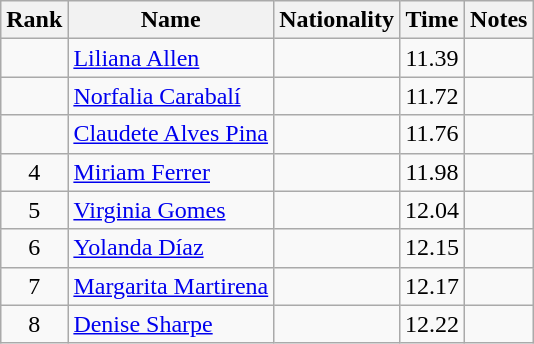<table class="wikitable sortable" style="text-align:center">
<tr>
<th>Rank</th>
<th>Name</th>
<th>Nationality</th>
<th>Time</th>
<th>Notes</th>
</tr>
<tr>
<td align=center></td>
<td align=left><a href='#'>Liliana Allen</a></td>
<td align=left></td>
<td>11.39</td>
<td></td>
</tr>
<tr>
<td align=center></td>
<td align=left><a href='#'>Norfalia Carabalí</a></td>
<td align=left></td>
<td>11.72</td>
<td></td>
</tr>
<tr>
<td align=center></td>
<td align=left><a href='#'>Claudete Alves Pina</a></td>
<td align=left></td>
<td>11.76</td>
<td></td>
</tr>
<tr>
<td align=center>4</td>
<td align=left><a href='#'>Miriam Ferrer</a></td>
<td align=left></td>
<td>11.98</td>
<td></td>
</tr>
<tr>
<td align=center>5</td>
<td align=left><a href='#'>Virginia Gomes</a></td>
<td align=left></td>
<td>12.04</td>
<td></td>
</tr>
<tr>
<td align=center>6</td>
<td align=left><a href='#'>Yolanda Díaz</a></td>
<td align=left></td>
<td>12.15</td>
<td></td>
</tr>
<tr>
<td align=center>7</td>
<td align=left><a href='#'>Margarita Martirena</a></td>
<td align=left></td>
<td>12.17</td>
<td></td>
</tr>
<tr>
<td align=center>8</td>
<td align=left><a href='#'>Denise Sharpe</a></td>
<td align=left></td>
<td>12.22</td>
<td></td>
</tr>
</table>
